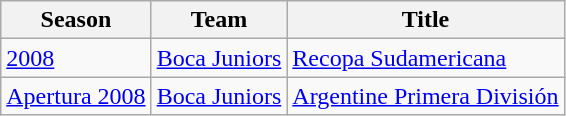<table class="wikitable">
<tr>
<th>Season</th>
<th>Team</th>
<th>Title</th>
</tr>
<tr>
<td><a href='#'>2008</a></td>
<td><a href='#'>Boca Juniors</a></td>
<td><a href='#'>Recopa Sudamericana</a></td>
</tr>
<tr>
<td><a href='#'>Apertura 2008</a></td>
<td><a href='#'>Boca Juniors</a></td>
<td><a href='#'>Argentine Primera División</a></td>
</tr>
</table>
